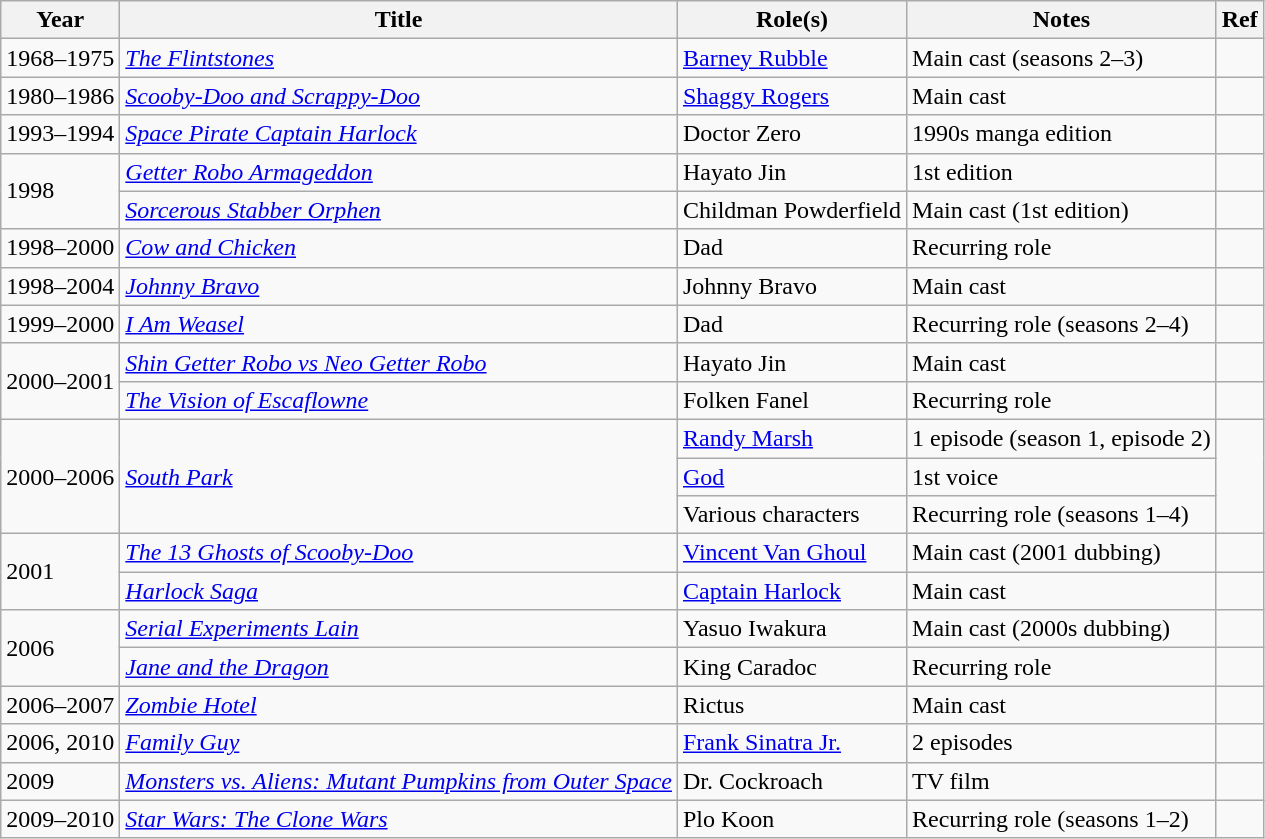<table class="wikitable plainrowheaders sortable">
<tr>
<th scope="col">Year</th>
<th scope="col">Title</th>
<th scope="col">Role(s)</th>
<th scope="col">Notes</th>
<th scope="col" class="unsortable">Ref</th>
</tr>
<tr>
<td>1968–1975</td>
<td><em><a href='#'>The Flintstones</a></em></td>
<td><a href='#'>Barney Rubble</a></td>
<td>Main cast (seasons 2–3)</td>
<td></td>
</tr>
<tr>
<td>1980–1986</td>
<td><em><a href='#'>Scooby-Doo and Scrappy-Doo</a></em></td>
<td><a href='#'>Shaggy Rogers</a></td>
<td>Main cast</td>
<td></td>
</tr>
<tr>
<td>1993–1994</td>
<td><em><a href='#'>Space Pirate Captain Harlock</a></em></td>
<td>Doctor Zero</td>
<td>1990s manga edition</td>
<td></td>
</tr>
<tr>
<td rowspan=2>1998</td>
<td><em><a href='#'>Getter Robo Armageddon</a></em></td>
<td>Hayato Jin</td>
<td>1st edition</td>
<td></td>
</tr>
<tr>
<td><em><a href='#'>Sorcerous Stabber Orphen</a></em></td>
<td>Childman Powderfield</td>
<td>Main cast (1st edition)</td>
<td></td>
</tr>
<tr>
<td>1998–2000</td>
<td><em><a href='#'>Cow and Chicken</a></em></td>
<td>Dad</td>
<td>Recurring role</td>
<td></td>
</tr>
<tr>
<td>1998–2004</td>
<td><em><a href='#'>Johnny Bravo</a></em></td>
<td>Johnny Bravo</td>
<td>Main cast</td>
<td></td>
</tr>
<tr>
<td>1999–2000</td>
<td><em><a href='#'>I Am Weasel</a></em></td>
<td>Dad</td>
<td>Recurring role (seasons 2–4)</td>
<td></td>
</tr>
<tr>
<td rowspan=2>2000–2001</td>
<td><em><a href='#'>Shin Getter Robo vs Neo Getter Robo</a></em></td>
<td>Hayato Jin</td>
<td>Main cast</td>
<td></td>
</tr>
<tr>
<td><em><a href='#'>The Vision of Escaflowne</a></em></td>
<td>Folken Fanel</td>
<td>Recurring role</td>
<td></td>
</tr>
<tr>
<td rowspan=3>2000–2006</td>
<td rowspan=3><em><a href='#'>South Park</a></em></td>
<td><a href='#'>Randy Marsh</a></td>
<td>1 episode (season 1, episode 2)</td>
<td rowspan=3></td>
</tr>
<tr>
<td><a href='#'>God</a></td>
<td>1st voice</td>
</tr>
<tr>
<td>Various characters</td>
<td>Recurring role (seasons 1–4)</td>
</tr>
<tr>
<td rowspan=2>2001</td>
<td><em><a href='#'>The 13 Ghosts of Scooby-Doo</a></em></td>
<td><a href='#'>Vincent Van Ghoul</a></td>
<td>Main cast (2001 dubbing)</td>
<td></td>
</tr>
<tr>
<td><em><a href='#'>Harlock Saga</a></em></td>
<td><a href='#'>Captain Harlock</a></td>
<td>Main cast</td>
<td></td>
</tr>
<tr>
<td rowspan=2>2006</td>
<td><em><a href='#'>Serial Experiments Lain</a></em></td>
<td>Yasuo Iwakura</td>
<td>Main cast (2000s dubbing)</td>
<td></td>
</tr>
<tr>
<td><em><a href='#'>Jane and the Dragon</a></em></td>
<td>King Caradoc</td>
<td>Recurring role</td>
<td></td>
</tr>
<tr>
<td>2006–2007</td>
<td><em><a href='#'>Zombie Hotel</a></em></td>
<td>Rictus</td>
<td>Main cast</td>
<td></td>
</tr>
<tr>
<td>2006, 2010</td>
<td><em><a href='#'>Family Guy</a></em></td>
<td><a href='#'>Frank Sinatra Jr.</a></td>
<td>2 episodes</td>
<td></td>
</tr>
<tr>
<td>2009</td>
<td><em><a href='#'>Monsters vs. Aliens: Mutant Pumpkins from Outer Space</a></em></td>
<td>Dr. Cockroach</td>
<td>TV film</td>
<td></td>
</tr>
<tr>
<td>2009–2010</td>
<td><em><a href='#'>Star Wars: The Clone Wars</a></em></td>
<td>Plo Koon</td>
<td>Recurring role (seasons 1–2)</td>
<td></td>
</tr>
</table>
